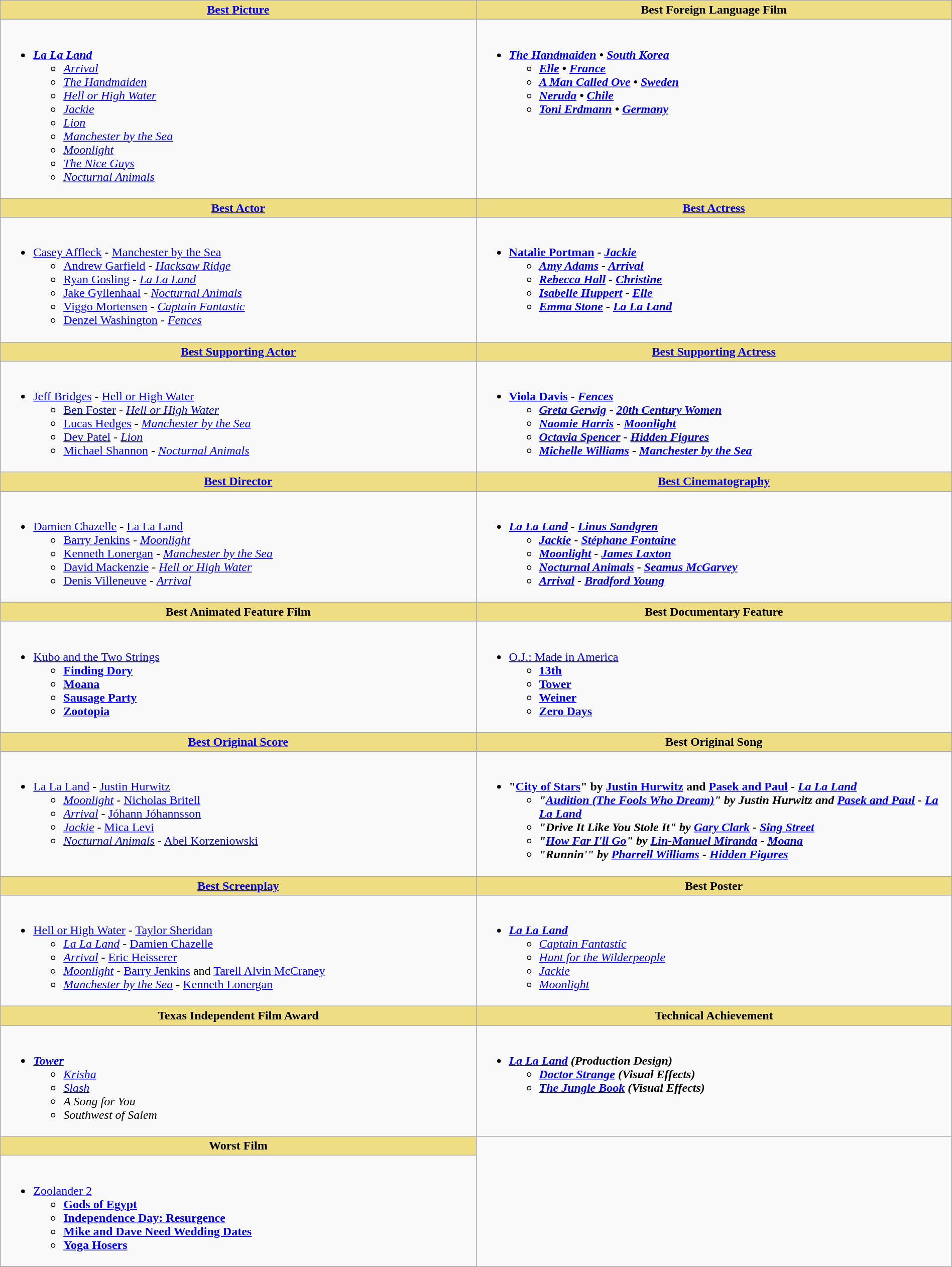<table class="wikitable" style="width:100%">
<tr>
<th style="background:#EEDD82; width:50%"><a href='#'>Best Picture</a></th>
<th style="background:#EEDD82; width:50%">Best Foreign Language Film</th>
</tr>
<tr>
<td valign="top"><br><ul><li><strong><em><a href='#'>La La Land</a></em></strong><ul><li><em><a href='#'>Arrival</a></em></li><li><em><a href='#'>The Handmaiden</a></em></li><li><em><a href='#'>Hell or High Water</a></em></li><li><em><a href='#'>Jackie</a></em></li><li><em><a href='#'>Lion</a></em></li><li><em><a href='#'>Manchester by the Sea</a></em></li><li><em><a href='#'>Moonlight</a></em></li><li><em><a href='#'>The Nice Guys</a></em></li><li><em><a href='#'>Nocturnal Animals</a></em></li></ul></li></ul></td>
<td valign="top"><br><ul><li><strong><em><a href='#'>The Handmaiden</a><em> • <a href='#'>South Korea</a><strong><ul><li></em><a href='#'>Elle</a><em> • <a href='#'>France</a></li><li></em><a href='#'>A Man Called Ove</a><em> • <a href='#'>Sweden</a></li><li></em><a href='#'>Neruda</a><em> • <a href='#'>Chile</a></li><li></em><a href='#'>Toni Erdmann</a><em> • <a href='#'>Germany</a></li></ul></li></ul></td>
</tr>
<tr>
<th style="background:#EEDD82; width:50%"><a href='#'>Best Actor</a></th>
<th style="background:#EEDD82; width:50%"><a href='#'>Best Actress</a></th>
</tr>
<tr>
<td valign="top"><br><ul><li></strong><a href='#'>Casey Affleck</a> - </em><a href='#'>Manchester by the Sea</a></em></strong><ul><li><a href='#'>Andrew Garfield</a> - <em><a href='#'>Hacksaw Ridge</a></em></li><li><a href='#'>Ryan Gosling</a> - <em><a href='#'>La La Land</a></em></li><li><a href='#'>Jake Gyllenhaal</a> - <em><a href='#'>Nocturnal Animals</a></em></li><li><a href='#'>Viggo Mortensen</a> - <em><a href='#'>Captain Fantastic</a></em></li><li><a href='#'>Denzel Washington</a> - <em><a href='#'>Fences</a></em></li></ul></li></ul></td>
<td valign="top"><br><ul><li><strong><a href='#'>Natalie Portman</a> - <em><a href='#'>Jackie</a><strong><em><ul><li><a href='#'>Amy Adams</a> - </em><a href='#'>Arrival</a><em></li><li><a href='#'>Rebecca Hall</a> - </em><a href='#'>Christine</a><em></li><li><a href='#'>Isabelle Huppert</a> - </em><a href='#'>Elle</a><em></li><li><a href='#'>Emma Stone</a> - </em><a href='#'>La La Land</a><em></li></ul></li></ul></td>
</tr>
<tr>
<th style="background:#EEDD82; width:50%"><a href='#'>Best Supporting Actor</a></th>
<th style="background:#EEDD82; width:50%"><a href='#'>Best Supporting Actress</a></th>
</tr>
<tr>
<td valign="top"><br><ul><li></strong><a href='#'>Jeff Bridges</a> - </em><a href='#'>Hell or High Water</a></em></strong><ul><li><a href='#'>Ben Foster</a> - <em><a href='#'>Hell or High Water</a></em></li><li><a href='#'>Lucas Hedges</a> - <em><a href='#'>Manchester by the Sea</a></em></li><li><a href='#'>Dev Patel</a> - <em><a href='#'>Lion</a></em></li><li><a href='#'>Michael Shannon</a> - <em><a href='#'>Nocturnal Animals</a></em></li></ul></li></ul></td>
<td valign="top"><br><ul><li><strong><a href='#'>Viola Davis</a> - <em><a href='#'>Fences</a><strong><em><ul><li><a href='#'>Greta Gerwig</a> - </em><a href='#'>20th Century Women</a><em></li><li><a href='#'>Naomie Harris</a> - </em><a href='#'>Moonlight</a><em></li><li><a href='#'>Octavia Spencer</a> - </em><a href='#'>Hidden Figures</a><em></li><li><a href='#'>Michelle Williams</a> - </em><a href='#'>Manchester by the Sea</a><em></li></ul></li></ul></td>
</tr>
<tr>
<th style="background:#EEDD82; width:50%"><a href='#'>Best Director</a></th>
<th style="background:#EEDD82; width:50%"><a href='#'>Best Cinematography</a></th>
</tr>
<tr>
<td valign="top"><br><ul><li></strong><a href='#'>Damien Chazelle</a> - </em><a href='#'>La La Land</a></em></strong><ul><li><a href='#'>Barry Jenkins</a> - <em><a href='#'>Moonlight</a></em></li><li><a href='#'>Kenneth Lonergan</a> - <em><a href='#'>Manchester by the Sea</a></em></li><li><a href='#'>David Mackenzie</a> - <em><a href='#'>Hell or High Water</a></em></li><li><a href='#'>Denis Villeneuve</a> - <em><a href='#'>Arrival</a></em></li></ul></li></ul></td>
<td valign="top"><br><ul><li><strong><em><a href='#'>La La Land</a><em> - <a href='#'>Linus Sandgren</a><strong><ul><li></em><a href='#'>Jackie</a><em> - <a href='#'>Stéphane Fontaine</a></li><li></em><a href='#'>Moonlight</a><em> - <a href='#'>James Laxton</a></li><li></em><a href='#'>Nocturnal Animals</a><em> - <a href='#'>Seamus McGarvey</a></li><li></em><a href='#'>Arrival</a><em> - <a href='#'>Bradford Young</a></li></ul></li></ul></td>
</tr>
<tr>
<th style="background:#EEDD82; width:50%">Best Animated Feature Film</th>
<th style="background:#EEDD82; width:50%">Best Documentary Feature</th>
</tr>
<tr>
<td valign="top"><br><ul><li></em></strong><a href='#'>Kubo and the Two Strings</a><strong><em><ul><li></em><a href='#'>Finding Dory</a><em></li><li></em><a href='#'>Moana</a><em></li><li></em><a href='#'>Sausage Party</a><em></li><li></em><a href='#'>Zootopia</a><em></li></ul></li></ul></td>
<td valign="top"><br><ul><li></em></strong><a href='#'>O.J.: Made in America</a><strong><em><ul><li></em><a href='#'>13th</a><em></li><li></em><a href='#'>Tower</a><em></li><li></em><a href='#'>Weiner</a><em></li><li></em><a href='#'>Zero Days</a><em></li></ul></li></ul></td>
</tr>
<tr>
<th style="background:#EEDD82; width:50%"><a href='#'>Best Original Score</a></th>
<th style="background:#EEDD82; width:50%">Best Original Song</th>
</tr>
<tr>
<td valign="top"><br><ul><li></em></strong><a href='#'>La La Land</a></em> - <a href='#'>Justin Hurwitz</a></strong><ul><li><em><a href='#'>Moonlight</a></em> - <a href='#'>Nicholas Britell</a></li><li><em><a href='#'>Arrival</a></em> - <a href='#'>Jóhann Jóhannsson</a></li><li><em><a href='#'>Jackie</a></em> - <a href='#'>Mica Levi</a></li><li><em><a href='#'>Nocturnal Animals</a></em> - <a href='#'>Abel Korzeniowski</a></li></ul></li></ul></td>
<td valign="top"><br><ul><li><strong>"<a href='#'>City of Stars</a>" by <a href='#'>Justin Hurwitz</a> and <a href='#'>Pasek and Paul</a> - <em><a href='#'>La La Land</a><strong><em><ul><li>"<a href='#'>Audition (The Fools Who Dream)</a>" by Justin Hurwitz and <a href='#'>Pasek and Paul</a> - </em><a href='#'>La La Land</a><em></li><li>"Drive It Like You Stole It" by <a href='#'>Gary Clark</a> - </em><a href='#'>Sing Street</a><em></li><li>"<a href='#'>How Far I'll Go</a>" by <a href='#'>Lin-Manuel Miranda</a> - </em><a href='#'>Moana</a><em></li><li>"Runnin'" by <a href='#'>Pharrell Williams</a> - </em><a href='#'>Hidden Figures</a><em></li></ul></li></ul></td>
</tr>
<tr>
<th style="background:#EEDD82; width:50%"><a href='#'>Best Screenplay</a></th>
<th style="background:#EEDD82; width:50%">Best Poster</th>
</tr>
<tr>
<td valign="top"><br><ul><li></em></strong><a href='#'>Hell or High Water</a></em> - <a href='#'>Taylor Sheridan</a></strong><ul><li><em><a href='#'>La La Land</a></em> - <a href='#'>Damien Chazelle</a></li><li><em><a href='#'>Arrival</a></em> - <a href='#'>Eric Heisserer</a></li><li><em><a href='#'>Moonlight</a></em> - <a href='#'>Barry Jenkins</a> and <a href='#'>Tarell Alvin McCraney</a></li><li><em><a href='#'>Manchester by the Sea</a></em> - <a href='#'>Kenneth Lonergan</a></li></ul></li></ul></td>
<td valign="top"><br><ul><li><strong><em><a href='#'>La La Land</a></em></strong><ul><li><em><a href='#'>Captain Fantastic</a></em></li><li><em><a href='#'>Hunt for the Wilderpeople</a></em></li><li><em><a href='#'>Jackie</a></em></li><li><em><a href='#'>Moonlight</a></em></li></ul></li></ul></td>
</tr>
<tr>
<th style="background:#EEDD82; width:50%">Texas Independent Film Award</th>
<th style="background:#EEDD82; width:50%">Technical Achievement</th>
</tr>
<tr>
<td valign="top"><br><ul><li><strong><em><a href='#'>Tower</a></em></strong><ul><li><em><a href='#'>Krisha</a></em></li><li><em><a href='#'>Slash</a></em></li><li><em>A Song for You</em></li><li><em>Southwest of Salem</em></li></ul></li></ul></td>
<td valign="top"><br><ul><li><strong><em><a href='#'>La La Land</a><em> (Production Design)<strong><ul><li></em><a href='#'>Doctor Strange</a><em> (Visual Effects)</li><li></em><a href='#'>The Jungle Book</a><em> (Visual Effects)</li></ul></li></ul></td>
</tr>
<tr>
<th style="background:#EEDD82; width:50%">Worst Film</th>
</tr>
<tr>
<td valign="top"><br><ul><li></em></strong><a href='#'>Zoolander 2</a><strong><em><ul><li></em><a href='#'>Gods of Egypt</a><em></li><li></em><a href='#'>Independence Day: Resurgence</a><em></li><li></em><a href='#'>Mike and Dave Need Wedding Dates</a><em></li><li></em><a href='#'>Yoga Hosers</a><em></li></ul></li></ul></td>
</tr>
<tr>
</tr>
</table>
